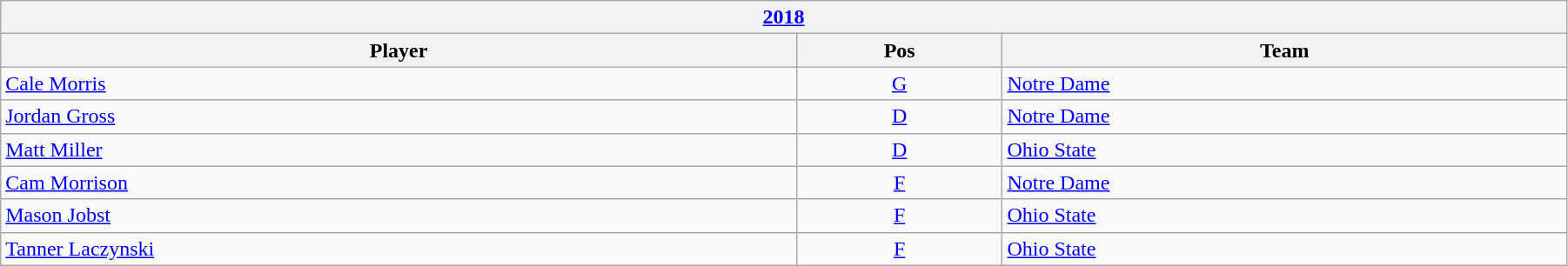<table class="wikitable" width=95%>
<tr>
<th colspan=3><a href='#'>2018</a></th>
</tr>
<tr>
<th>Player</th>
<th>Pos</th>
<th>Team</th>
</tr>
<tr>
<td><a href='#'>Cale Morris</a></td>
<td style="text-align:center;"><a href='#'>G</a></td>
<td><a href='#'>Notre Dame</a></td>
</tr>
<tr>
<td><a href='#'>Jordan Gross</a></td>
<td style="text-align:center;"><a href='#'>D</a></td>
<td><a href='#'>Notre Dame</a></td>
</tr>
<tr>
<td><a href='#'>Matt Miller</a></td>
<td style="text-align:center;"><a href='#'>D</a></td>
<td><a href='#'>Ohio State</a></td>
</tr>
<tr>
<td><a href='#'>Cam Morrison</a></td>
<td style="text-align:center;"><a href='#'>F</a></td>
<td><a href='#'>Notre Dame</a></td>
</tr>
<tr>
<td><a href='#'>Mason Jobst</a></td>
<td style="text-align:center;"><a href='#'>F</a></td>
<td><a href='#'>Ohio State</a></td>
</tr>
<tr>
<td><a href='#'>Tanner Laczynski</a></td>
<td style="text-align:center;"><a href='#'>F</a></td>
<td><a href='#'>Ohio State</a></td>
</tr>
</table>
